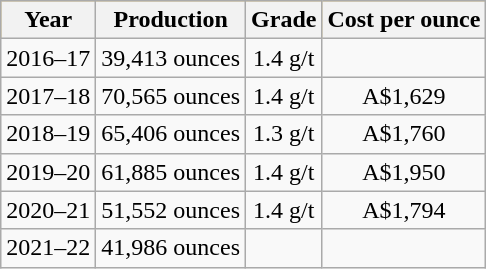<table class="wikitable">
<tr style="text-align:center; background:#daa520;">
<th>Year</th>
<th>Production</th>
<th>Grade</th>
<th>Cost per ounce</th>
</tr>
<tr style="text-align:center;">
<td>2016–17</td>
<td>39,413 ounces</td>
<td>1.4 g/t</td>
<td></td>
</tr>
<tr style="text-align:center;">
<td>2017–18</td>
<td>70,565 ounces</td>
<td>1.4 g/t</td>
<td>A$1,629</td>
</tr>
<tr style="text-align:center;">
<td>2018–19</td>
<td>65,406 ounces</td>
<td>1.3 g/t</td>
<td>A$1,760</td>
</tr>
<tr style="text-align:center;">
<td>2019–20</td>
<td>61,885 ounces</td>
<td>1.4 g/t</td>
<td>A$1,950</td>
</tr>
<tr style="text-align:center;">
<td>2020–21</td>
<td>51,552 ounces</td>
<td>1.4 g/t</td>
<td>A$1,794</td>
</tr>
<tr style="text-align:center;">
<td>2021–22</td>
<td>41,986 ounces</td>
<td></td>
<td></td>
</tr>
</table>
